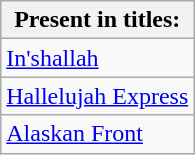<table class="wikitable">
<tr>
<th>Present in titles:</th>
</tr>
<tr>
<td><a href='#'>In'shallah</a></td>
</tr>
<tr>
<td><a href='#'>Hallelujah Express</a></td>
</tr>
<tr>
<td><a href='#'>Alaskan Front</a></td>
</tr>
</table>
